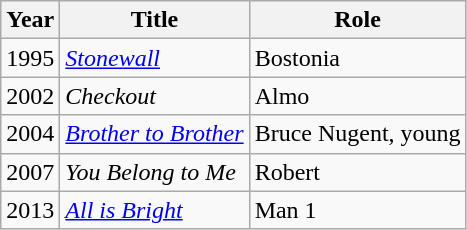<table class="wikitable">
<tr>
<th>Year</th>
<th>Title</th>
<th>Role</th>
</tr>
<tr>
<td>1995</td>
<td><a href='#'><em>Stonewall</em></a></td>
<td>Bostonia</td>
</tr>
<tr>
<td>2002</td>
<td><em>Checkout</em></td>
<td>Almo</td>
</tr>
<tr>
<td>2004</td>
<td><a href='#'><em>Brother to Brother</em></a></td>
<td>Bruce Nugent, young</td>
</tr>
<tr>
<td>2007</td>
<td><em>You Belong to Me</em></td>
<td>Robert</td>
</tr>
<tr>
<td>2013</td>
<td><a href='#'><em>All is Bright</em></a></td>
<td>Man 1</td>
</tr>
</table>
